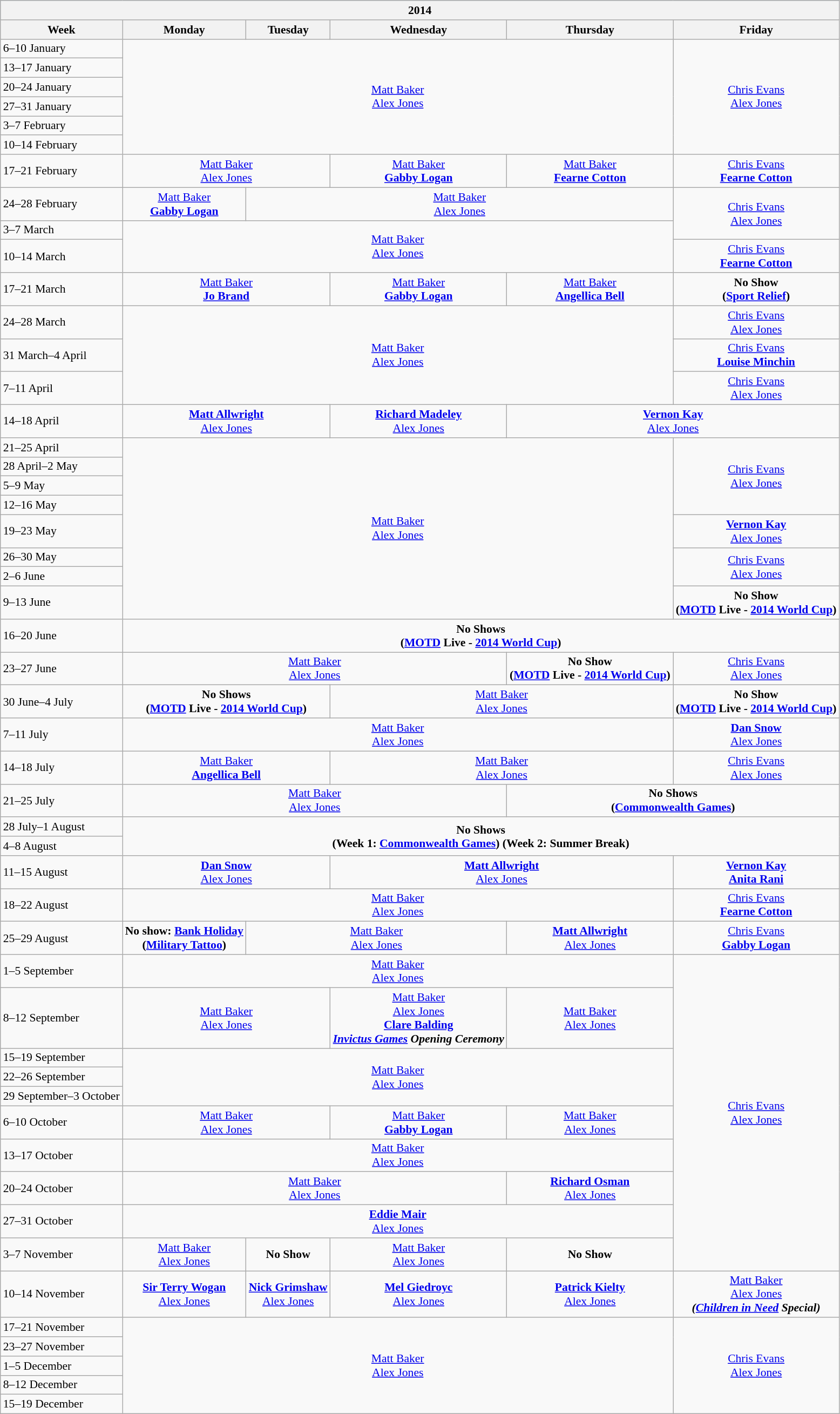<table class="wikitable mw-collapsible" style="border:1px #aaa solid; font-size:90%;">
<tr style="text-align:center; background:#b0c4de;">
<th colspan=6>2014</th>
</tr>
<tr>
<th>Week</th>
<th>Monday</th>
<th>Tuesday</th>
<th>Wednesday</th>
<th>Thursday</th>
<th>Friday</th>
</tr>
<tr>
<td>6–10 January</td>
<td colspan="4" rowspan="6" style="text-align:center;"><a href='#'>Matt Baker</a><br><a href='#'>Alex Jones</a></td>
<td rowspan="6" style="text-align:center;"><a href='#'>Chris Evans</a><br><a href='#'>Alex Jones</a></td>
</tr>
<tr>
<td>13–17 January</td>
</tr>
<tr>
<td>20–24 January</td>
</tr>
<tr>
<td>27–31 January</td>
</tr>
<tr>
<td>3–7 February</td>
</tr>
<tr>
<td>10–14 February</td>
</tr>
<tr>
<td>17–21 February</td>
<td colspan="2" style="text-align:center;"><a href='#'>Matt Baker</a><br><a href='#'>Alex Jones</a></td>
<td style="text-align:center;"><a href='#'>Matt Baker</a><br><strong><a href='#'>Gabby Logan</a></strong></td>
<td style="text-align:center;"><a href='#'>Matt Baker</a><br><strong><a href='#'>Fearne Cotton</a></strong></td>
<td style="text-align:center;"><a href='#'>Chris Evans</a><br><strong><a href='#'>Fearne Cotton</a></strong></td>
</tr>
<tr>
<td>24–28 February</td>
<td style="text-align:center;"><a href='#'>Matt Baker</a><br><strong><a href='#'>Gabby Logan</a></strong></td>
<td colspan="3" style="text-align:center;"><a href='#'>Matt Baker</a><br><a href='#'>Alex Jones</a></td>
<td rowspan="2" style="text-align:center;"><a href='#'>Chris Evans</a><br><a href='#'>Alex Jones</a></td>
</tr>
<tr>
<td>3–7 March</td>
<td colspan="4" rowspan="2" style="text-align:center;"><a href='#'>Matt Baker</a><br><a href='#'>Alex Jones</a></td>
</tr>
<tr>
<td>10–14 March</td>
<td style="text-align:center;"><a href='#'>Chris Evans</a><br><strong><a href='#'>Fearne Cotton</a></strong></td>
</tr>
<tr>
<td>17–21 March</td>
<td colspan="2" style="text-align:center;"><a href='#'>Matt Baker</a><br><strong><a href='#'>Jo Brand</a></strong></td>
<td style="text-align:center;"><a href='#'>Matt Baker</a><br><strong><a href='#'>Gabby Logan</a></strong></td>
<td style="text-align:center;"><a href='#'>Matt Baker</a><br><strong><a href='#'>Angellica Bell</a></strong></td>
<td style="text-align:center;"><strong>No Show<br>(<a href='#'>Sport Relief</a>)</strong></td>
</tr>
<tr>
<td>24–28 March</td>
<td colspan="4" rowspan="3" style="text-align:center;"><a href='#'>Matt Baker</a><br><a href='#'>Alex Jones</a></td>
<td style="text-align:center;"><a href='#'>Chris Evans</a><br><a href='#'>Alex Jones</a></td>
</tr>
<tr>
<td>31 March–4 April</td>
<td style="text-align:center;"><a href='#'>Chris Evans</a><br><strong><a href='#'>Louise Minchin</a></strong></td>
</tr>
<tr>
<td>7–11 April</td>
<td style="text-align:center;"><a href='#'>Chris Evans</a><br><a href='#'>Alex Jones</a></td>
</tr>
<tr>
<td>14–18 April</td>
<td colspan="2" style="text-align:center;"><strong><a href='#'>Matt Allwright</a></strong><br><a href='#'>Alex Jones</a></td>
<td style="text-align:center;"><strong><a href='#'>Richard Madeley</a></strong><br><a href='#'>Alex Jones</a></td>
<td colspan="2" style="text-align:center;"><strong><a href='#'>Vernon Kay</a></strong><br><a href='#'>Alex Jones</a></td>
</tr>
<tr>
<td>21–25 April</td>
<td colspan="4" rowspan="8" style="text-align:center;"><a href='#'>Matt Baker</a><br><a href='#'>Alex Jones</a></td>
<td rowspan="4" style="text-align:center;"><a href='#'>Chris Evans</a><br><a href='#'>Alex Jones</a></td>
</tr>
<tr>
<td>28 April–2 May</td>
</tr>
<tr>
<td>5–9 May</td>
</tr>
<tr>
<td>12–16 May</td>
</tr>
<tr>
<td>19–23 May</td>
<td style="text-align:center;"><strong><a href='#'>Vernon Kay</a></strong><br><a href='#'>Alex Jones</a></td>
</tr>
<tr>
<td>26–30 May</td>
<td rowspan="2" style="text-align:center;"><a href='#'>Chris Evans</a><br><a href='#'>Alex Jones</a></td>
</tr>
<tr>
<td>2–6 June</td>
</tr>
<tr>
<td>9–13 June</td>
<td style="text-align:center;"><strong>No Show<br>(<a href='#'>MOTD</a> Live - <a href='#'>2014 World Cup</a>)</strong></td>
</tr>
<tr>
<td>16–20 June</td>
<td colspan="5" style="text-align:center;"><strong>No Shows<br>(<a href='#'>MOTD</a> Live - <a href='#'>2014 World Cup</a>)</strong></td>
</tr>
<tr>
<td>23–27 June</td>
<td colspan="3" style="text-align:center;"><a href='#'>Matt Baker</a><br><a href='#'>Alex Jones</a></td>
<td style="text-align:center;"><strong>No Show<br>(<a href='#'>MOTD</a> Live - <a href='#'>2014 World Cup</a>)</strong></td>
<td style="text-align:center;"><a href='#'>Chris Evans</a><br><a href='#'>Alex Jones</a></td>
</tr>
<tr>
<td>30 June–4 July</td>
<td colspan="2" style="text-align:center;"><strong>No Shows<br>(<a href='#'>MOTD</a> Live - <a href='#'>2014 World Cup</a>)</strong></td>
<td colspan="2" style="text-align:center;"><a href='#'>Matt Baker</a><br><a href='#'>Alex Jones</a></td>
<td style="text-align:center;"><strong>No Show<br>(<a href='#'>MOTD</a> Live - <a href='#'>2014 World Cup</a>)</strong></td>
</tr>
<tr>
<td>7–11 July</td>
<td colspan="4" style="text-align:center;"><a href='#'>Matt Baker</a><br><a href='#'>Alex Jones</a></td>
<td style="text-align:center;"><strong><a href='#'>Dan Snow</a></strong><br><a href='#'>Alex Jones</a></td>
</tr>
<tr>
<td>14–18 July</td>
<td colspan="2" style="text-align:center;"><a href='#'>Matt Baker</a><br><strong><a href='#'>Angellica Bell</a></strong></td>
<td colspan="2" style="text-align:center;"><a href='#'>Matt Baker</a><br><a href='#'>Alex Jones</a></td>
<td style="text-align:center;"><a href='#'>Chris Evans</a><br><a href='#'>Alex Jones</a></td>
</tr>
<tr>
<td>21–25 July</td>
<td colspan="3" style="text-align:center;"><a href='#'>Matt Baker</a><br><a href='#'>Alex Jones</a></td>
<td colspan="2" style="text-align:center;"><strong>No Shows<br>(<a href='#'>Commonwealth Games</a>)</strong></td>
</tr>
<tr>
<td>28 July–1 August</td>
<td rowspan="2" colspan="5" style="text-align:center;"><strong>No Shows<br>(Week 1: <a href='#'>Commonwealth Games</a>) (Week 2: Summer Break)</strong></td>
</tr>
<tr>
<td>4–8 August</td>
</tr>
<tr>
<td>11–15 August</td>
<td colspan="2" style="text-align:center;"><strong><a href='#'>Dan Snow</a></strong><br><a href='#'>Alex Jones</a></td>
<td colspan="2" style="text-align:center;"><strong><a href='#'>Matt Allwright</a></strong><br><a href='#'>Alex Jones</a></td>
<td style="text-align:center;"><strong><a href='#'>Vernon Kay</a></strong><br><strong><a href='#'>Anita Rani</a></strong></td>
</tr>
<tr>
<td>18–22 August</td>
<td colspan="4" style="text-align:center;"><a href='#'>Matt Baker</a><br><a href='#'>Alex Jones</a></td>
<td style="text-align:center;"><a href='#'>Chris Evans</a><br><strong><a href='#'>Fearne Cotton</a></strong></td>
</tr>
<tr>
<td>25–29 August</td>
<td style="text-align:center;"><strong>No show: <a href='#'>Bank Holiday</a><br>(<a href='#'>Military Tattoo</a>)</strong></td>
<td colspan="2" style="text-align:center;"><a href='#'>Matt Baker</a><br><a href='#'>Alex Jones</a></td>
<td style="text-align:center;"><strong><a href='#'>Matt Allwright</a></strong><br><a href='#'>Alex Jones</a></td>
<td style="text-align:center;"><a href='#'>Chris Evans</a><br><strong><a href='#'>Gabby Logan</a></strong></td>
</tr>
<tr>
<td>1–5 September</td>
<td colspan="4" style="text-align:center;"><a href='#'>Matt Baker</a><br><a href='#'>Alex Jones</a></td>
<td rowspan="10" style="text-align:center;"><a href='#'>Chris Evans</a><br><a href='#'>Alex Jones</a></td>
</tr>
<tr>
<td>8–12 September</td>
<td colspan="2" style="text-align:center;"><a href='#'>Matt Baker</a><br><a href='#'>Alex Jones</a></td>
<td style="text-align:center;"><a href='#'>Matt Baker</a><br><a href='#'>Alex Jones</a><br><strong><a href='#'>Clare Balding</a></strong><br> <strong><em><a href='#'>Invictus Games</a> Opening Ceremony</em></strong></td>
<td style="text-align:center;"><a href='#'>Matt Baker</a><br><a href='#'>Alex Jones</a></td>
</tr>
<tr>
<td>15–19 September</td>
<td colspan="4" rowspan="3" style="text-align:center;"><a href='#'>Matt Baker</a><br><a href='#'>Alex Jones</a></td>
</tr>
<tr>
<td>22–26 September</td>
</tr>
<tr>
<td>29 September–3 October</td>
</tr>
<tr>
<td>6–10 October</td>
<td colspan="2" style="text-align:center;"><a href='#'>Matt Baker</a><br><a href='#'>Alex Jones</a></td>
<td style="text-align:center;"><a href='#'>Matt Baker</a><br><strong><a href='#'>Gabby Logan</a></strong></td>
<td style="text-align:center;"><a href='#'>Matt Baker</a><br><a href='#'>Alex Jones</a></td>
</tr>
<tr>
<td>13–17 October</td>
<td colspan="4" style="text-align:center;"><a href='#'>Matt Baker</a><br><a href='#'>Alex Jones</a></td>
</tr>
<tr>
<td>20–24 October</td>
<td colspan="3" style="text-align:center;"><a href='#'>Matt Baker</a><br><a href='#'>Alex Jones</a></td>
<td style="text-align:center;"><strong><a href='#'>Richard Osman</a></strong><br><a href='#'>Alex Jones</a></td>
</tr>
<tr>
<td>27–31 October</td>
<td colspan="4" style="text-align:center;"><strong><a href='#'>Eddie Mair</a></strong><br><a href='#'>Alex Jones</a></td>
</tr>
<tr>
<td>3–7 November</td>
<td style="text-align:center;"><a href='#'>Matt Baker</a><br><a href='#'>Alex Jones</a></td>
<td style="text-align:center;"><strong>No Show</strong></td>
<td style="text-align:center;"><a href='#'>Matt Baker</a><br><a href='#'>Alex Jones</a></td>
<td style="text-align:center;"><strong>No Show</strong></td>
</tr>
<tr>
<td>10–14 November</td>
<td style="text-align:center;"><strong><a href='#'>Sir Terry Wogan</a></strong><br><a href='#'>Alex Jones</a></td>
<td style="text-align:center;"><strong><a href='#'>Nick Grimshaw</a></strong><br><a href='#'>Alex Jones</a></td>
<td style="text-align:center;"><strong><a href='#'>Mel Giedroyc</a></strong><br><a href='#'>Alex Jones</a></td>
<td style="text-align:center;"><strong><a href='#'>Patrick Kielty</a></strong><br><a href='#'>Alex Jones</a></td>
<td style="text-align:center;"><a href='#'>Matt Baker</a><br><a href='#'>Alex Jones</a><br><strong><em>(<a href='#'>Children in Need</a> Special)</em></strong></td>
</tr>
<tr>
<td>17–21 November</td>
<td colspan="4" rowspan="5" style="text-align:center;"><a href='#'>Matt Baker</a><br><a href='#'>Alex Jones</a></td>
<td rowspan="5" style="text-align:center;"><a href='#'>Chris Evans</a><br><a href='#'>Alex Jones</a></td>
</tr>
<tr>
<td>23–27 November</td>
</tr>
<tr>
<td>1–5 December</td>
</tr>
<tr>
<td>8–12 December</td>
</tr>
<tr>
<td>15–19 December</td>
</tr>
</table>
